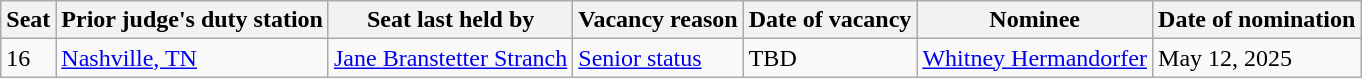<table class=wikitable>
<tr>
<th>Seat</th>
<th>Prior judge's duty station</th>
<th>Seat last held by</th>
<th>Vacancy reason</th>
<th>Date of vacancy</th>
<th>Nominee</th>
<th>Date of nomination</th>
</tr>
<tr>
<td>16</td>
<td><a href='#'>Nashville, TN</a></td>
<td><a href='#'>Jane Branstetter Stranch</a></td>
<td><a href='#'>Senior status</a></td>
<td>TBD</td>
<td><a href='#'>Whitney Hermandorfer</a></td>
<td>May 12, 2025</td>
</tr>
</table>
